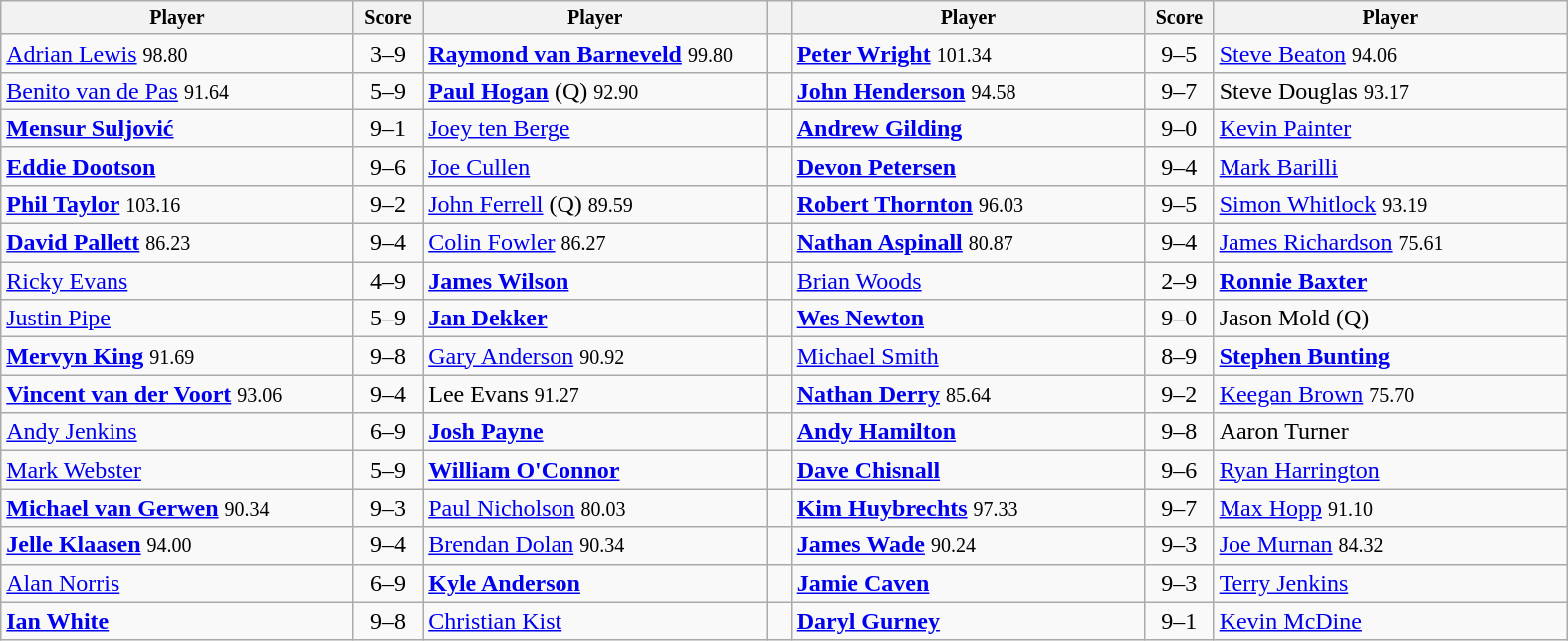<table class="wikitable">
<tr style="font-size:10pt;font-weight:bold">
<th width=230>Player</th>
<th width=40>Score</th>
<th width=22%>Player</th>
<th width=10></th>
<th width=230>Player</th>
<th width=40>Score</th>
<th width=230>Player</th>
</tr>
<tr>
<td> <a href='#'>Adrian Lewis</a> <small><span>98.80</span></small></td>
<td align=center>3–9</td>
<td> <strong><a href='#'>Raymond van Barneveld</a></strong> <small><span>99.80</span></small></td>
<td></td>
<td> <strong><a href='#'>Peter Wright</a></strong> <small><span>101.34</span></small></td>
<td align=center>9–5</td>
<td> <a href='#'>Steve Beaton</a> <small><span>94.06</span></small></td>
</tr>
<tr>
<td> <a href='#'>Benito van de Pas</a> <small><span>91.64</span></small></td>
<td align=center>5–9</td>
<td> <strong><a href='#'>Paul Hogan</a></strong> (Q)  <small><span>92.90</span></small></td>
<td></td>
<td> <strong><a href='#'>John Henderson</a></strong> <small><span>94.58</span></small></td>
<td align=center>9–7</td>
<td> Steve Douglas <small><span>93.17</span></small></td>
</tr>
<tr>
<td> <strong><a href='#'>Mensur Suljović</a></strong></td>
<td align=center>9–1</td>
<td> <a href='#'>Joey ten Berge</a></td>
<td></td>
<td> <strong><a href='#'>Andrew Gilding</a></strong></td>
<td align=center>9–0</td>
<td> <a href='#'>Kevin Painter</a></td>
</tr>
<tr>
<td> <strong><a href='#'>Eddie Dootson</a></strong></td>
<td align=center>9–6</td>
<td> <a href='#'>Joe Cullen</a></td>
<td></td>
<td> <strong><a href='#'>Devon Petersen</a></strong></td>
<td align=center>9–4</td>
<td> <a href='#'>Mark Barilli</a></td>
</tr>
<tr>
<td> <strong><a href='#'>Phil Taylor</a></strong> <small><span>103.16</span></small></td>
<td align=center>9–2</td>
<td> <a href='#'>John Ferrell</a> (Q) <small><span>89.59</span></small></td>
<td></td>
<td> <strong><a href='#'>Robert Thornton</a></strong> <small><span>96.03</span></small></td>
<td align=center>9–5</td>
<td> <a href='#'>Simon Whitlock</a> <small><span>93.19</span></small></td>
</tr>
<tr>
<td> <strong><a href='#'>David Pallett</a></strong> <small><span>86.23</span></small></td>
<td align=center>9–4</td>
<td> <a href='#'>Colin Fowler</a> <small><span>86.27</span></small></td>
<td></td>
<td> <strong><a href='#'>Nathan Aspinall</a></strong> <small><span>80.87</span></small></td>
<td align=center>9–4</td>
<td> <a href='#'>James Richardson</a> <small><span>75.61</span></small></td>
</tr>
<tr>
<td> <a href='#'>Ricky Evans</a></td>
<td align=center>4–9</td>
<td> <strong><a href='#'>James Wilson</a></strong></td>
<td></td>
<td> <a href='#'>Brian Woods</a></td>
<td align=center>2–9</td>
<td> <strong><a href='#'>Ronnie Baxter</a></strong></td>
</tr>
<tr>
<td> <a href='#'>Justin Pipe</a></td>
<td align=center>5–9</td>
<td> <strong><a href='#'>Jan Dekker</a></strong></td>
<td></td>
<td> <strong><a href='#'>Wes Newton</a></strong></td>
<td align=center>9–0</td>
<td> Jason Mold (Q)</td>
</tr>
<tr>
<td> <strong><a href='#'>Mervyn King</a></strong> <small><span>91.69</span></small></td>
<td align=center>9–8</td>
<td> <a href='#'>Gary Anderson</a> <small><span>90.92</span></small></td>
<td></td>
<td> <a href='#'>Michael Smith</a></td>
<td align=center>8–9</td>
<td> <strong><a href='#'>Stephen Bunting</a></strong></td>
</tr>
<tr>
<td> <strong><a href='#'>Vincent van der Voort</a></strong> <small><span>93.06</span></small></td>
<td align=center>9–4</td>
<td> Lee Evans <small><span>91.27</span></small></td>
<td></td>
<td> <strong><a href='#'>Nathan Derry</a></strong> <small><span>85.64</span></small></td>
<td align=center>9–2</td>
<td> <a href='#'>Keegan Brown</a> <small><span>75.70</span></small></td>
</tr>
<tr>
<td> <a href='#'>Andy Jenkins</a></td>
<td align=center>6–9</td>
<td> <strong><a href='#'>Josh Payne</a></strong></td>
<td></td>
<td> <strong><a href='#'>Andy Hamilton</a></strong></td>
<td align=center>9–8</td>
<td> Aaron Turner</td>
</tr>
<tr>
<td> <a href='#'>Mark Webster</a></td>
<td align=center>5–9</td>
<td> <strong><a href='#'>William O'Connor</a></strong></td>
<td></td>
<td> <strong><a href='#'>Dave Chisnall</a></strong></td>
<td align=center>9–6</td>
<td> <a href='#'>Ryan Harrington</a></td>
</tr>
<tr>
<td> <strong><a href='#'>Michael van Gerwen</a></strong> <small><span>90.34</span></small></td>
<td align=center>9–3</td>
<td> <a href='#'>Paul Nicholson</a> <small><span>80.03</span></small></td>
<td></td>
<td> <strong><a href='#'>Kim Huybrechts</a></strong> <small><span>97.33</span></small></td>
<td align=center>9–7</td>
<td> <a href='#'>Max Hopp</a> <small><span>91.10</span></small></td>
</tr>
<tr>
<td> <strong><a href='#'>Jelle Klaasen</a></strong> <small><span>94.00</span></small></td>
<td align=center>9–4</td>
<td> <a href='#'>Brendan Dolan</a> <small><span>90.34</span></small></td>
<td></td>
<td> <strong><a href='#'>James Wade</a></strong> <small><span>90.24</span></small></td>
<td align=center>9–3</td>
<td> <a href='#'>Joe Murnan</a> <small><span>84.32</span></small></td>
</tr>
<tr>
<td> <a href='#'>Alan Norris</a></td>
<td align=center>6–9</td>
<td> <strong><a href='#'>Kyle Anderson</a></strong></td>
<td></td>
<td> <strong><a href='#'>Jamie Caven</a></strong></td>
<td align=center>9–3</td>
<td> <a href='#'>Terry Jenkins</a></td>
</tr>
<tr>
<td> <strong><a href='#'>Ian White</a></strong></td>
<td align=center>9–8</td>
<td> <a href='#'>Christian Kist</a></td>
<td></td>
<td> <strong><a href='#'>Daryl Gurney</a></strong></td>
<td align=center>9–1</td>
<td> <a href='#'>Kevin McDine</a></td>
</tr>
</table>
